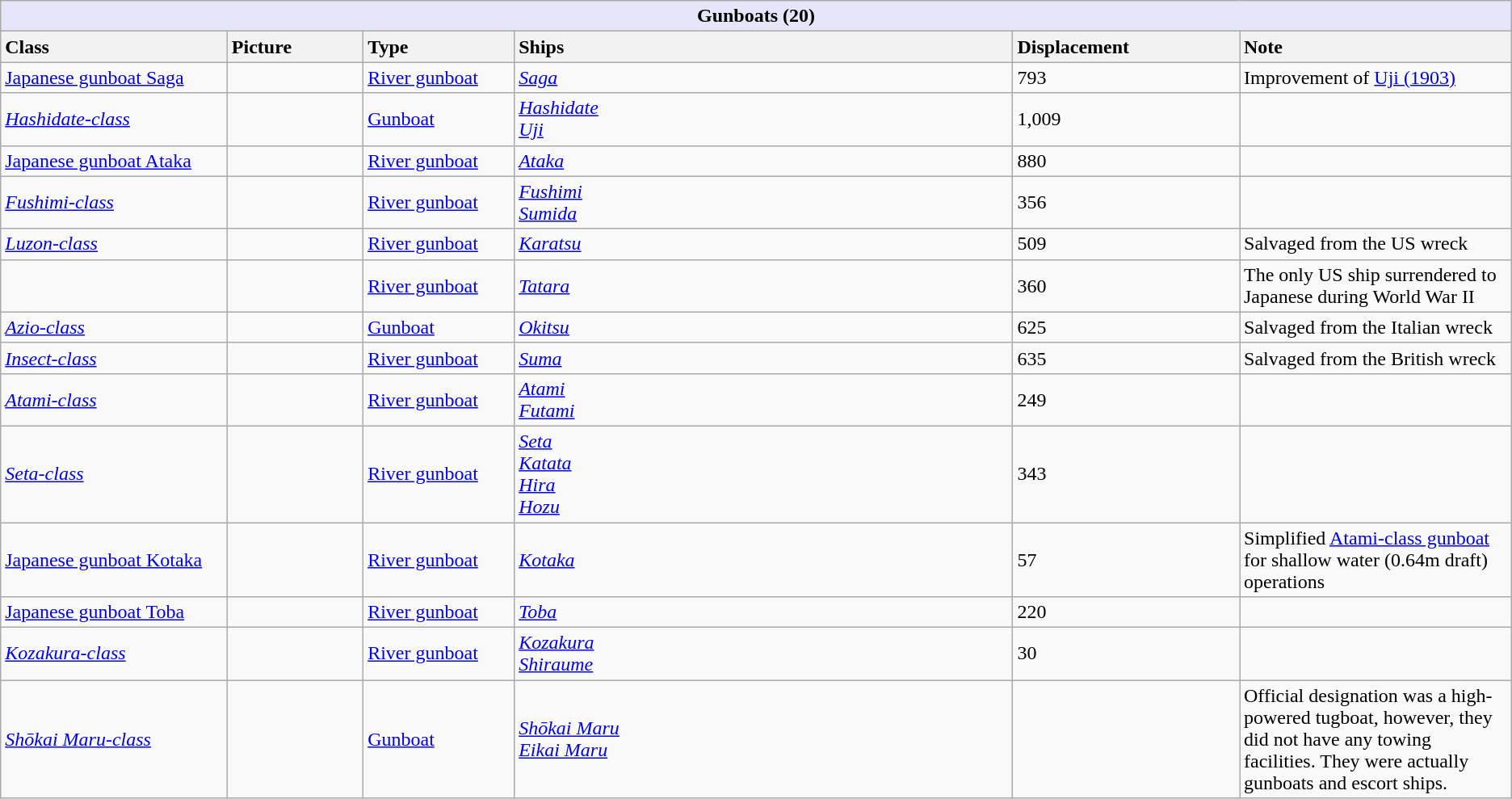<table class="wikitable sortable">
<tr>
<th colspan="6" style="background: lavender;">Gunboats (20)</th>
</tr>
<tr>
<th style="text-align:left; width:15%;">Class</th>
<th style="text-align:left; width:9%;">Picture</th>
<th style="text-align:left; width:10%;">Type</th>
<th style="text-align:left; width:33%;">Ships</th>
<th style="text-align:left; width:15%;">Displacement</th>
<th style="text-align:left; width:20%;">Note</th>
</tr>
<tr>
<td><a href='#'>Japanese gunboat Saga</a></td>
<td></td>
<td><a href='#'>River gunboat</a></td>
<td><em><a href='#'>Saga</a></em></td>
<td>793</td>
<td>Improvement of <a href='#'>Uji (1903)</a></td>
</tr>
<tr>
<td><em><a href='#'>Hashidate-class</a></em></td>
<td></td>
<td><a href='#'>Gunboat</a></td>
<td><em><a href='#'>Hashidate</a></em><br><em><a href='#'>Uji</a></em></td>
<td>1,009</td>
<td></td>
</tr>
<tr>
<td><a href='#'>Japanese gunboat Ataka</a></td>
<td></td>
<td><a href='#'>River gunboat</a></td>
<td><em><a href='#'>Ataka</a></em></td>
<td>880</td>
<td></td>
</tr>
<tr>
<td><em><a href='#'>Fushimi-class</a></em></td>
<td></td>
<td><a href='#'>River gunboat</a></td>
<td><em><a href='#'>Fushimi</a></em><br><em><a href='#'>Sumida</a></em></td>
<td>356</td>
<td></td>
</tr>
<tr>
<td><em><a href='#'>Luzon-class</a></em></td>
<td></td>
<td><a href='#'>River gunboat</a></td>
<td><em><a href='#'>Karatsu</a></em></td>
<td>509</td>
<td>Salvaged from the US wreck</td>
</tr>
<tr>
<td></td>
<td></td>
<td><a href='#'>River gunboat</a></td>
<td><em><a href='#'>Tatara</a></em></td>
<td>360</td>
<td>The only US ship surrendered to Japanese during World War II</td>
</tr>
<tr>
<td><em><a href='#'>Azio-class</a></em></td>
<td></td>
<td><a href='#'>Gunboat</a></td>
<td><em><a href='#'>Okitsu</a></em></td>
<td>625</td>
<td>Salvaged from the Italian wreck</td>
</tr>
<tr>
<td><em><a href='#'>Insect-class</a></em></td>
<td></td>
<td><a href='#'>River gunboat</a></td>
<td><em><a href='#'>Suma</a></em></td>
<td>635</td>
<td>Salvaged from the British wreck</td>
</tr>
<tr>
<td><em><a href='#'>Atami-class</a></em></td>
<td></td>
<td><a href='#'>River gunboat</a></td>
<td><em><a href='#'>Atami</a></em><br><em><a href='#'>Futami</a></em></td>
<td>249</td>
<td></td>
</tr>
<tr>
<td><em><a href='#'>Seta-class</a></em></td>
<td></td>
<td><a href='#'>River gunboat</a></td>
<td><em><a href='#'>Seta</a></em><br><em><a href='#'>Katata</a></em><br><em><a href='#'>Hira</a></em><br><em><a href='#'>Hozu</a></em></td>
<td>343</td>
<td></td>
</tr>
<tr>
<td><a href='#'>Japanese gunboat Kotaka</a></td>
<td></td>
<td><a href='#'>River gunboat</a></td>
<td><em><a href='#'>Kotaka</a></em></td>
<td>57</td>
<td>Simplified <a href='#'>Atami-class gunboat</a> for shallow water (0.64m draft) operations</td>
</tr>
<tr>
<td><a href='#'>Japanese gunboat Toba</a></td>
<td></td>
<td><a href='#'>River gunboat</a></td>
<td><em><a href='#'>Toba</a></em></td>
<td>220</td>
<td></td>
</tr>
<tr>
<td><em><a href='#'>Kozakura-class</a></em></td>
<td></td>
<td><a href='#'>River gunboat</a></td>
<td><em><a href='#'>Kozakura</a></em><br><em><a href='#'>Shiraume</a></em></td>
<td>30</td>
<td></td>
</tr>
<tr>
<td><em><a href='#'>Shōkai Maru-class</a></em></td>
<td></td>
<td><a href='#'>Gunboat</a></td>
<td><em><a href='#'>Shōkai Maru</a></em><br><em><a href='#'>Eikai Maru</a></em></td>
<td></td>
<td>Official designation was a high-powered tugboat, however, they did not have any towing facilities. They were actually gunboats and escort ships.</td>
</tr>
</table>
